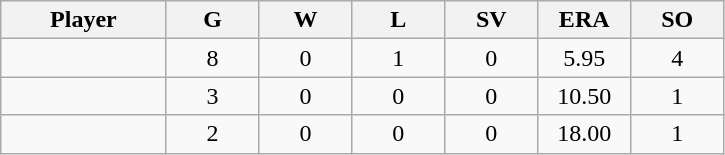<table class="wikitable sortable">
<tr>
<th bgcolor="#DDDDFF" width="16%">Player</th>
<th bgcolor="#DDDDFF" width="9%">G</th>
<th bgcolor="#DDDDFF" width="9%">W</th>
<th bgcolor="#DDDDFF" width="9%">L</th>
<th bgcolor="#DDDDFF" width="9%">SV</th>
<th bgcolor="#DDDDFF" width="9%">ERA</th>
<th bgcolor="#DDDDFF" width="9%">SO</th>
</tr>
<tr align="center">
<td></td>
<td>8</td>
<td>0</td>
<td>1</td>
<td>0</td>
<td>5.95</td>
<td>4</td>
</tr>
<tr align="center"">
<td></td>
<td>3</td>
<td>0</td>
<td>0</td>
<td>0</td>
<td>10.50</td>
<td>1</td>
</tr>
<tr align=center>
<td></td>
<td>2</td>
<td>0</td>
<td>0</td>
<td>0</td>
<td>18.00</td>
<td>1</td>
</tr>
</table>
